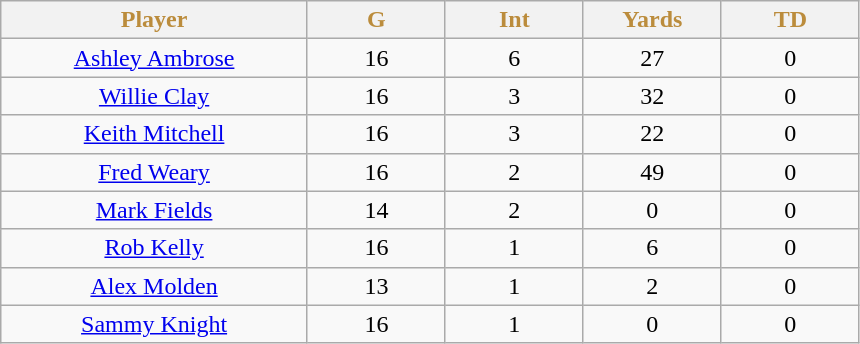<table class="wikitable">
<tr style="background:#FFFFFF; color:#BB8C3C">
<th bgcolor="#DDDDFF" width="20%">Player</th>
<th bgcolor="#DDDDFF" width="9%">G</th>
<th bgcolor="#DDDDFF" width="9%">Int</th>
<th bgcolor="#DDDDFF" width="9%">Yards</th>
<th bgcolor="#DDDDFF" width="9%">TD</th>
</tr>
<tr align="center">
<td><a href='#'>Ashley Ambrose</a></td>
<td>16</td>
<td>6</td>
<td>27</td>
<td>0</td>
</tr>
<tr align="center">
<td><a href='#'>Willie Clay</a></td>
<td>16</td>
<td>3</td>
<td>32</td>
<td>0</td>
</tr>
<tr align="center">
<td><a href='#'>Keith Mitchell</a></td>
<td>16</td>
<td>3</td>
<td>22</td>
<td>0</td>
</tr>
<tr align="center">
<td><a href='#'>Fred Weary</a></td>
<td>16</td>
<td>2</td>
<td>49</td>
<td>0</td>
</tr>
<tr align="center">
<td><a href='#'>Mark Fields</a></td>
<td>14</td>
<td>2</td>
<td>0</td>
<td>0</td>
</tr>
<tr align="center">
<td><a href='#'>Rob Kelly</a></td>
<td>16</td>
<td>1</td>
<td>6</td>
<td>0</td>
</tr>
<tr align="center">
<td><a href='#'>Alex Molden</a></td>
<td>13</td>
<td>1</td>
<td>2</td>
<td>0</td>
</tr>
<tr align="center">
<td><a href='#'>Sammy Knight</a></td>
<td>16</td>
<td>1</td>
<td>0</td>
<td>0</td>
</tr>
</table>
